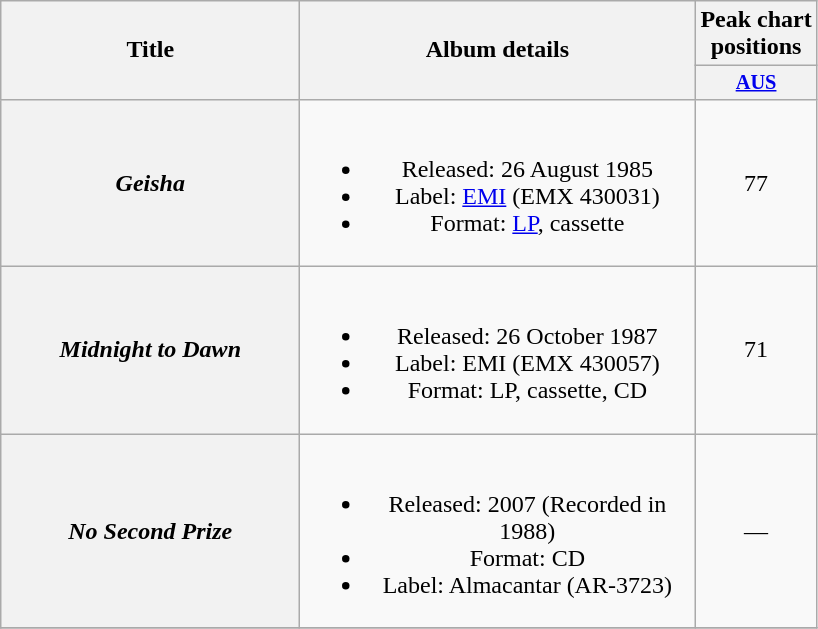<table class="wikitable plainrowheaders" style="text-align:center;" border="1">
<tr>
<th scope="col" rowspan="2" style="width:12em;">Title</th>
<th scope="col" rowspan="2" style="width:16em;">Album details</th>
<th scope="col" colspan="1">Peak chart<br>positions</th>
</tr>
<tr>
<th scope="col" style="font-size:85%"><a href='#'>AUS</a><br></th>
</tr>
<tr>
<th scope="row"><em>Geisha</em></th>
<td><br><ul><li>Released: 26 August 1985</li><li>Label: <a href='#'>EMI</a> (EMX 430031)</li><li>Format: <a href='#'>LP</a>, cassette</li></ul></td>
<td>77</td>
</tr>
<tr>
<th scope="row"><em>Midnight to Dawn</em></th>
<td><br><ul><li>Released: 26 October 1987</li><li>Label: EMI (EMX 430057)</li><li>Format: LP, cassette, CD</li></ul></td>
<td>71</td>
</tr>
<tr>
<th scope="row"><em>No Second Prize</em></th>
<td><br><ul><li>Released: 2007 (Recorded in 1988)</li><li>Format: CD</li><li>Label: Almacantar (AR-3723)</li></ul></td>
<td>—</td>
</tr>
<tr>
</tr>
</table>
